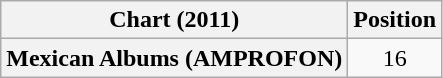<table class="wikitable plainrowheaders" style="text-align:center">
<tr>
<th scope="col">Chart (2011)</th>
<th scope="col">Position</th>
</tr>
<tr>
<th scope="row">Mexican Albums (AMPROFON)</th>
<td>16</td>
</tr>
</table>
